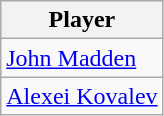<table class="wikitable">
<tr>
<th>Player</th>
</tr>
<tr>
<td><a href='#'>John Madden</a></td>
</tr>
<tr>
<td><a href='#'>Alexei Kovalev</a></td>
</tr>
</table>
